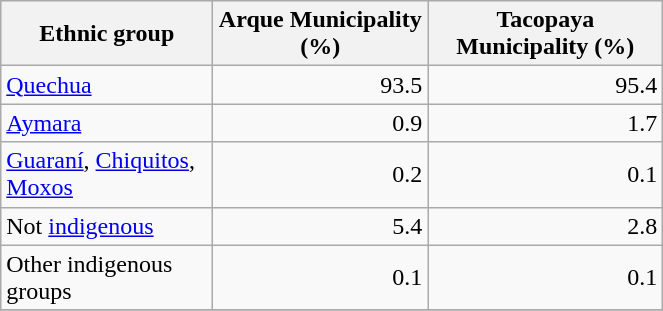<table class="wikitable" border="1" style="width:35%;" border="1">
<tr bgcolor=#EFEFEF>
<th><strong>Ethnic group</strong></th>
<th><strong>Arque Municipality (%)</strong></th>
<th><strong>Tacopaya Municipality (%)</strong></th>
</tr>
<tr>
<td><a href='#'>Quechua</a></td>
<td align="right">93.5</td>
<td align="right">95.4</td>
</tr>
<tr>
<td><a href='#'>Aymara</a></td>
<td align="right">0.9</td>
<td align="right">1.7</td>
</tr>
<tr>
<td><a href='#'>Guaraní</a>, <a href='#'>Chiquitos</a>, <a href='#'>Moxos</a></td>
<td align="right">0.2</td>
<td align="right">0.1</td>
</tr>
<tr>
<td>Not <a href='#'>indigenous</a></td>
<td align="right">5.4</td>
<td align="right">2.8</td>
</tr>
<tr>
<td>Other indigenous groups</td>
<td align="right">0.1</td>
<td align="right">0.1</td>
</tr>
<tr>
</tr>
</table>
